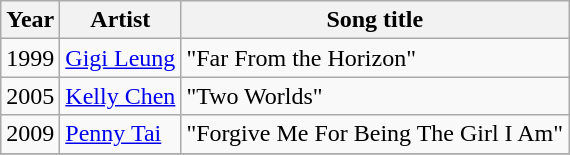<table class="wikitable sortable">
<tr>
<th>Year</th>
<th>Artist</th>
<th>Song title</th>
</tr>
<tr>
<td>1999</td>
<td><a href='#'>Gigi Leung</a></td>
<td>"Far From the Horizon"</td>
</tr>
<tr>
<td>2005</td>
<td><a href='#'>Kelly Chen</a></td>
<td>"Two Worlds"</td>
</tr>
<tr>
<td>2009</td>
<td><a href='#'>Penny Tai</a></td>
<td>"Forgive Me For Being The Girl I Am"</td>
</tr>
<tr>
</tr>
</table>
